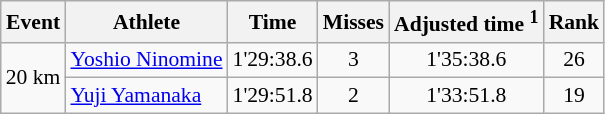<table class="wikitable" style="font-size:90%">
<tr>
<th>Event</th>
<th>Athlete</th>
<th>Time</th>
<th>Misses</th>
<th>Adjusted time <sup>1</sup></th>
<th>Rank</th>
</tr>
<tr>
<td rowspan="2">20 km</td>
<td><a href='#'>Yoshio Ninomine</a></td>
<td align="center">1'29:38.6</td>
<td align="center">3</td>
<td align="center">1'35:38.6</td>
<td align="center">26</td>
</tr>
<tr>
<td><a href='#'>Yuji Yamanaka</a></td>
<td align="center">1'29:51.8</td>
<td align="center">2</td>
<td align="center">1'33:51.8</td>
<td align="center">19</td>
</tr>
</table>
